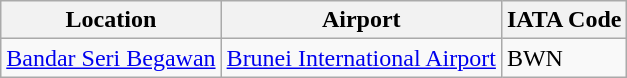<table class="wikitable">
<tr>
<th>Location</th>
<th>Airport</th>
<th>IATA Code</th>
</tr>
<tr>
<td><a href='#'>Bandar Seri Begawan</a></td>
<td><a href='#'>Brunei International Airport</a></td>
<td>BWN</td>
</tr>
</table>
